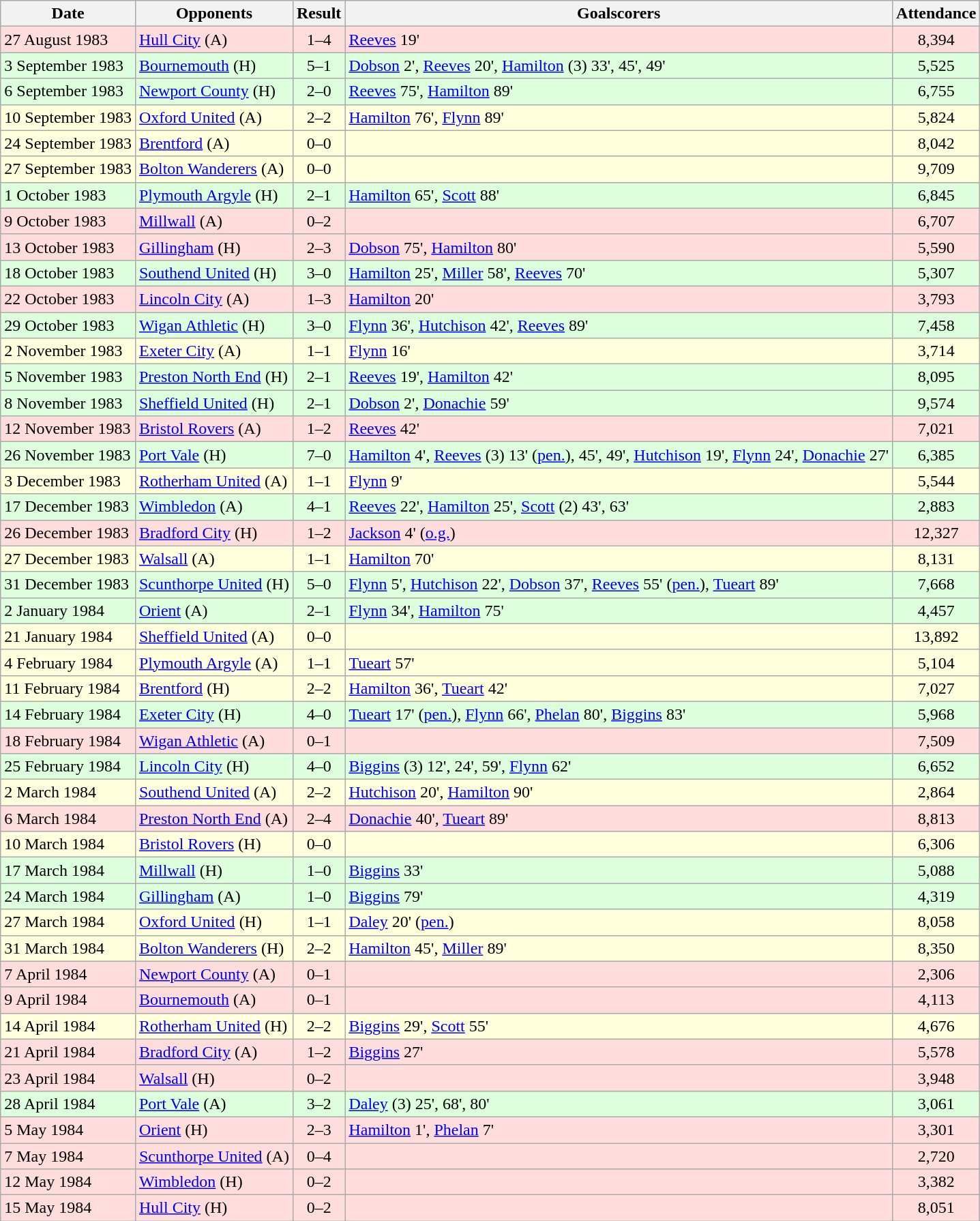<table class="wikitable">
<tr>
<th>Date</th>
<th>Opponents</th>
<th>Result</th>
<th>Goalscorers</th>
<th>Attendance</th>
</tr>
<tr bgcolor="#ffdddd">
<td>27 August 1983</td>
<td><a href='#'>Hull City</a> (A)</td>
<td align="center">1–4</td>
<td><a href='#'>Reeves</a> 19'</td>
<td align="center">8,394</td>
</tr>
<tr bgcolor="#ddffdd">
<td>3 September 1983</td>
<td><a href='#'>Bournemouth</a> (H)</td>
<td align="center">5–1</td>
<td><a href='#'>Dobson</a> 2', <a href='#'>Reeves</a> 20', <a href='#'>Hamilton</a> (3) 33', 45', 49'</td>
<td align="center">5,525</td>
</tr>
<tr bgcolor="#ddffdd">
<td>6 September 1983</td>
<td><a href='#'>Newport County</a> (H)</td>
<td align="center">2–0</td>
<td><a href='#'>Reeves</a> 75', <a href='#'>Hamilton</a> 89'</td>
<td align="center">6,755</td>
</tr>
<tr bgcolor="#ffffdd">
<td>10 September 1983</td>
<td><a href='#'>Oxford United</a> (A)</td>
<td align="center">2–2</td>
<td><a href='#'>Hamilton</a> 76', <a href='#'>Flynn</a> 89'</td>
<td align="center">5,824</td>
</tr>
<tr bgcolor="#ffffdd">
<td>24 September 1983</td>
<td><a href='#'>Brentford</a> (A)</td>
<td align="center">0–0</td>
<td></td>
<td align="center">8,042</td>
</tr>
<tr bgcolor="#ffffdd">
<td>27 September 1983</td>
<td><a href='#'>Bolton Wanderers</a> (A)</td>
<td align="center">0–0</td>
<td></td>
<td align="center">9,709</td>
</tr>
<tr bgcolor="#ddffdd">
<td>1 October 1983</td>
<td><a href='#'>Plymouth Argyle</a> (H)</td>
<td align="center">2–1</td>
<td><a href='#'>Hamilton</a> 65', <a href='#'>Scott</a> 88'</td>
<td align="center">6,845</td>
</tr>
<tr bgcolor="#ffdddd">
<td>9 October 1983</td>
<td><a href='#'>Millwall</a> (A)</td>
<td align="center">0–2</td>
<td></td>
<td align="center">6,707</td>
</tr>
<tr bgcolor="#ffdddd">
<td>13 October 1983</td>
<td><a href='#'>Gillingham</a> (H)</td>
<td align="center">2–3</td>
<td><a href='#'>Dobson</a> 75', <a href='#'>Hamilton</a> 80'</td>
<td align="center">5,590</td>
</tr>
<tr bgcolor="#ddffdd">
<td>18 October 1983</td>
<td><a href='#'>Southend United</a> (H)</td>
<td align="center">3–0</td>
<td><a href='#'>Hamilton</a> 25', <a href='#'>Miller</a> 58', <a href='#'>Reeves</a> 70'</td>
<td align="center">5,307</td>
</tr>
<tr bgcolor="#ffdddd">
<td>22 October 1983</td>
<td><a href='#'>Lincoln City</a> (A)</td>
<td align="center">1–3</td>
<td><a href='#'>Hamilton</a> 20'</td>
<td align="center">3,793</td>
</tr>
<tr bgcolor="#ddffdd">
<td>29 October 1983</td>
<td><a href='#'>Wigan Athletic</a> (H)</td>
<td align="center">3–0</td>
<td><a href='#'>Flynn</a> 36', <a href='#'>Hutchison</a> 42', <a href='#'>Reeves</a> 89'</td>
<td align="center">7,458</td>
</tr>
<tr bgcolor="#ffffdd">
<td>2 November 1983</td>
<td><a href='#'>Exeter City</a> (A)</td>
<td align="center">1–1</td>
<td><a href='#'>Flynn</a> 16'</td>
<td align="center">3,714</td>
</tr>
<tr bgcolor="#ddffdd">
<td>5 November 1983</td>
<td><a href='#'>Preston North End</a> (H)</td>
<td align="center">2–1</td>
<td><a href='#'>Reeves</a> 19', <a href='#'>Hamilton</a> 42'</td>
<td align="center">8,095</td>
</tr>
<tr bgcolor="#ddffdd">
<td>8 November 1983</td>
<td><a href='#'>Sheffield United</a> (H)</td>
<td align="center">2–1</td>
<td><a href='#'>Dobson</a> 2', <a href='#'>Donachie</a> 59'</td>
<td align="center">9,574</td>
</tr>
<tr bgcolor="#ffdddd">
<td>12 November 1983</td>
<td><a href='#'>Bristol Rovers</a> (A)</td>
<td align="center">1–2</td>
<td><a href='#'>Reeves</a> 42'</td>
<td align="center">7,021</td>
</tr>
<tr bgcolor="#ddffdd">
<td>26 November 1983</td>
<td><a href='#'>Port Vale</a> (H)</td>
<td align="center">7–0</td>
<td><a href='#'>Hamilton</a> 4', <a href='#'>Reeves</a> (3) 13' (<a href='#'>pen.</a>), 45', 49', <a href='#'>Hutchison</a> 19', <a href='#'>Flynn</a> 24', <a href='#'>Donachie</a> 27'</td>
<td align="center">6,385</td>
</tr>
<tr bgcolor="#ffffdd">
<td>3 December 1983</td>
<td><a href='#'>Rotherham United</a> (A)</td>
<td align="center">1–1</td>
<td><a href='#'>Flynn</a> 9'</td>
<td align="center">5,544</td>
</tr>
<tr bgcolor="#ddffdd">
<td>17 December 1983</td>
<td><a href='#'>Wimbledon</a> (A)</td>
<td align="center">4–1</td>
<td><a href='#'>Reeves</a> 22', <a href='#'>Hamilton</a> 25', <a href='#'>Scott</a> (2) 43', 63'</td>
<td align="center">2,883</td>
</tr>
<tr bgcolor="#ffdddd">
<td>26 December 1983</td>
<td><a href='#'>Bradford City</a> (H)</td>
<td align="center">1–2</td>
<td><a href='#'>Jackson</a> 4' (<a href='#'>o.g.</a>)</td>
<td align="center">12,327</td>
</tr>
<tr bgcolor="#ffffdd">
<td>27 December 1983</td>
<td><a href='#'>Walsall</a> (A)</td>
<td align="center">1–1</td>
<td><a href='#'>Hamilton</a> 70'</td>
<td align="center">8,131</td>
</tr>
<tr bgcolor="#ddffdd">
<td>31 December 1983</td>
<td><a href='#'>Scunthorpe United</a> (H)</td>
<td align="center">5–0</td>
<td><a href='#'>Flynn</a> 5', <a href='#'>Hutchison</a> 22', <a href='#'>Dobson</a> 37', <a href='#'>Reeves</a> 55' (<a href='#'>pen.</a>), <a href='#'>Tueart</a> 89'</td>
<td align="center">7,668</td>
</tr>
<tr bgcolor="#ddffdd">
<td>2 January 1984</td>
<td><a href='#'>Orient</a> (A)</td>
<td align="center">2–1</td>
<td><a href='#'>Flynn</a> 34', <a href='#'>Hamilton</a> 75'</td>
<td align="center">4,457</td>
</tr>
<tr bgcolor="#ffffdd">
<td>21 January 1984</td>
<td><a href='#'>Sheffield United</a> (A)</td>
<td align="center">0–0</td>
<td></td>
<td align="center">13,892</td>
</tr>
<tr bgcolor="#ffffdd">
<td>4 February 1984</td>
<td><a href='#'>Plymouth Argyle</a> (A)</td>
<td align="center">1–1</td>
<td><a href='#'>Tueart</a> 57'</td>
<td align="center">5,104</td>
</tr>
<tr bgcolor="#ffffdd">
<td>11 February 1984</td>
<td><a href='#'>Brentford</a> (H)</td>
<td align="center">2–2</td>
<td><a href='#'>Hamilton</a> 36', <a href='#'>Tueart</a> 42'</td>
<td align="center">7,027</td>
</tr>
<tr bgcolor="#ddffdd">
<td>14 February 1984</td>
<td><a href='#'>Exeter City</a> (H)</td>
<td align="center">4–0</td>
<td><a href='#'>Tueart</a> 17' (<a href='#'>pen.</a>), <a href='#'>Flynn</a> 66', <a href='#'>Phelan</a> 80', <a href='#'>Biggins</a> 83'</td>
<td align="center">5,968</td>
</tr>
<tr bgcolor="#ffdddd">
<td>18 February 1984</td>
<td><a href='#'>Wigan Athletic</a> (A)</td>
<td align="center">0–1</td>
<td></td>
<td align="center">7,509</td>
</tr>
<tr bgcolor="#ddffdd">
<td>25 February 1984</td>
<td><a href='#'>Lincoln City</a> (H)</td>
<td align="center">4–0</td>
<td><a href='#'>Biggins</a> (3) 12', 24', 59', <a href='#'>Flynn</a> 62'</td>
<td align="center">6,652</td>
</tr>
<tr bgcolor="#ffffdd">
<td>2 March 1984</td>
<td><a href='#'>Southend United</a> (A)</td>
<td align="center">2–2</td>
<td><a href='#'>Hutchison</a> 20', <a href='#'>Hamilton</a> 90'</td>
<td align="center">2,864</td>
</tr>
<tr bgcolor="#ffdddd">
<td>6 March 1984</td>
<td><a href='#'>Preston North End</a> (A)</td>
<td align="center">2–4</td>
<td><a href='#'>Donachie</a> 40', <a href='#'>Tueart</a> 89'</td>
<td align="center">8,813</td>
</tr>
<tr bgcolor="#ffffdd">
<td>10 March 1984</td>
<td><a href='#'>Bristol Rovers</a> (H)</td>
<td align="center">0–0</td>
<td></td>
<td align="center">6,306</td>
</tr>
<tr bgcolor="#ddffdd">
<td>17 March 1984</td>
<td><a href='#'>Millwall</a> (H)</td>
<td align="center">1–0</td>
<td><a href='#'>Biggins</a> 33'</td>
<td align="center">5,088</td>
</tr>
<tr bgcolor="#ddffdd">
<td>24 March 1984</td>
<td><a href='#'>Gillingham</a> (A)</td>
<td align="center">1–0</td>
<td><a href='#'>Biggins</a> 79'</td>
<td align="center">4,319</td>
</tr>
<tr bgcolor="#ffffdd">
<td>27 March 1984</td>
<td><a href='#'>Oxford United</a> (H)</td>
<td align="center">1–1</td>
<td><a href='#'>Daley</a> 20' (<a href='#'>pen.</a>)</td>
<td align="center">8,058</td>
</tr>
<tr bgcolor="#ffffdd">
<td>31 March 1984</td>
<td><a href='#'>Bolton Wanderers</a> (H)</td>
<td align="center">2–2</td>
<td><a href='#'>Hamilton</a> 45', <a href='#'>Miller</a> 89'</td>
<td align="center">8,350</td>
</tr>
<tr bgcolor="#ffdddd">
<td>7 April 1984</td>
<td><a href='#'>Newport County</a> (A)</td>
<td align="center">0–1</td>
<td></td>
<td align="center">2,306</td>
</tr>
<tr bgcolor="#ffdddd">
<td>9 April 1984</td>
<td><a href='#'>Bournemouth</a> (A)</td>
<td align="center">0–1</td>
<td></td>
<td align="center">4,113</td>
</tr>
<tr bgcolor="#ffffdd">
<td>14 April 1984</td>
<td><a href='#'>Rotherham United</a> (H)</td>
<td align="center">2–2</td>
<td><a href='#'>Biggins</a> 29', <a href='#'>Scott</a> 55'</td>
<td align="center">4,676</td>
</tr>
<tr bgcolor="#ffdddd">
<td>21 April 1984</td>
<td><a href='#'>Bradford City</a> (A)</td>
<td align="center">1–2</td>
<td><a href='#'>Biggins</a> 27'</td>
<td align="center">5,578</td>
</tr>
<tr bgcolor="#ffdddd">
<td>23 April 1984</td>
<td><a href='#'>Walsall</a> (H)</td>
<td align="center">0–2</td>
<td></td>
<td align="center">3,948</td>
</tr>
<tr bgcolor="#ddffdd">
<td>28 April 1984</td>
<td><a href='#'>Port Vale</a> (A)</td>
<td align="center">3–2</td>
<td><a href='#'>Daley</a> (3) 25', 68', 80'</td>
<td align="center">3,061</td>
</tr>
<tr bgcolor="#ffdddd">
<td>5 May 1984</td>
<td><a href='#'>Orient</a> (H)</td>
<td align="center">2–3</td>
<td><a href='#'>Hamilton</a> 1', <a href='#'>Phelan</a> 7'</td>
<td align="center">3,301</td>
</tr>
<tr bgcolor="#ffdddd">
<td>7 May 1984</td>
<td><a href='#'>Scunthorpe United</a> (A)</td>
<td align="center">0–4</td>
<td></td>
<td align="center">2,720</td>
</tr>
<tr bgcolor="#ffdddd">
<td>12 May 1984</td>
<td><a href='#'>Wimbledon</a> (H)</td>
<td align="center">0–2</td>
<td></td>
<td align="center">3,382</td>
</tr>
<tr bgcolor="#ffdddd">
<td>15 May 1984</td>
<td><a href='#'>Hull City</a> (H)</td>
<td align="center">0–2</td>
<td></td>
<td align="center">8,051</td>
</tr>
</table>
